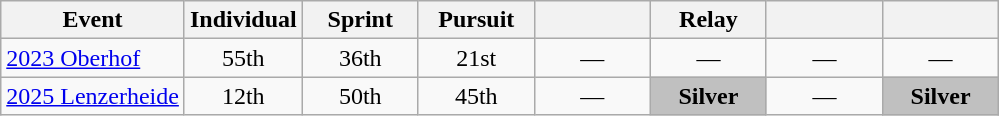<table class="wikitable" style="text-align: center;">
<tr ">
<th>Event</th>
<th style="width:70px;">Individual</th>
<th style="width:70px;">Sprint</th>
<th style="width:70px;">Pursuit</th>
<th style="width:70px;"></th>
<th style="width:70px;">Relay</th>
<th style="width:70px;"></th>
<th style="width:70px;"></th>
</tr>
<tr>
<td align=left> <a href='#'>2023 Oberhof</a></td>
<td>55th</td>
<td>36th</td>
<td>21st</td>
<td>—</td>
<td>—</td>
<td>—</td>
<td>—</td>
</tr>
<tr>
<td align=left> <a href='#'>2025 Lenzerheide</a></td>
<td>12th</td>
<td>50th</td>
<td>45th</td>
<td>—</td>
<td style="background:silver"><strong>Silver</strong></td>
<td>—</td>
<td style="background:silver;"><strong>Silver</strong></td>
</tr>
</table>
